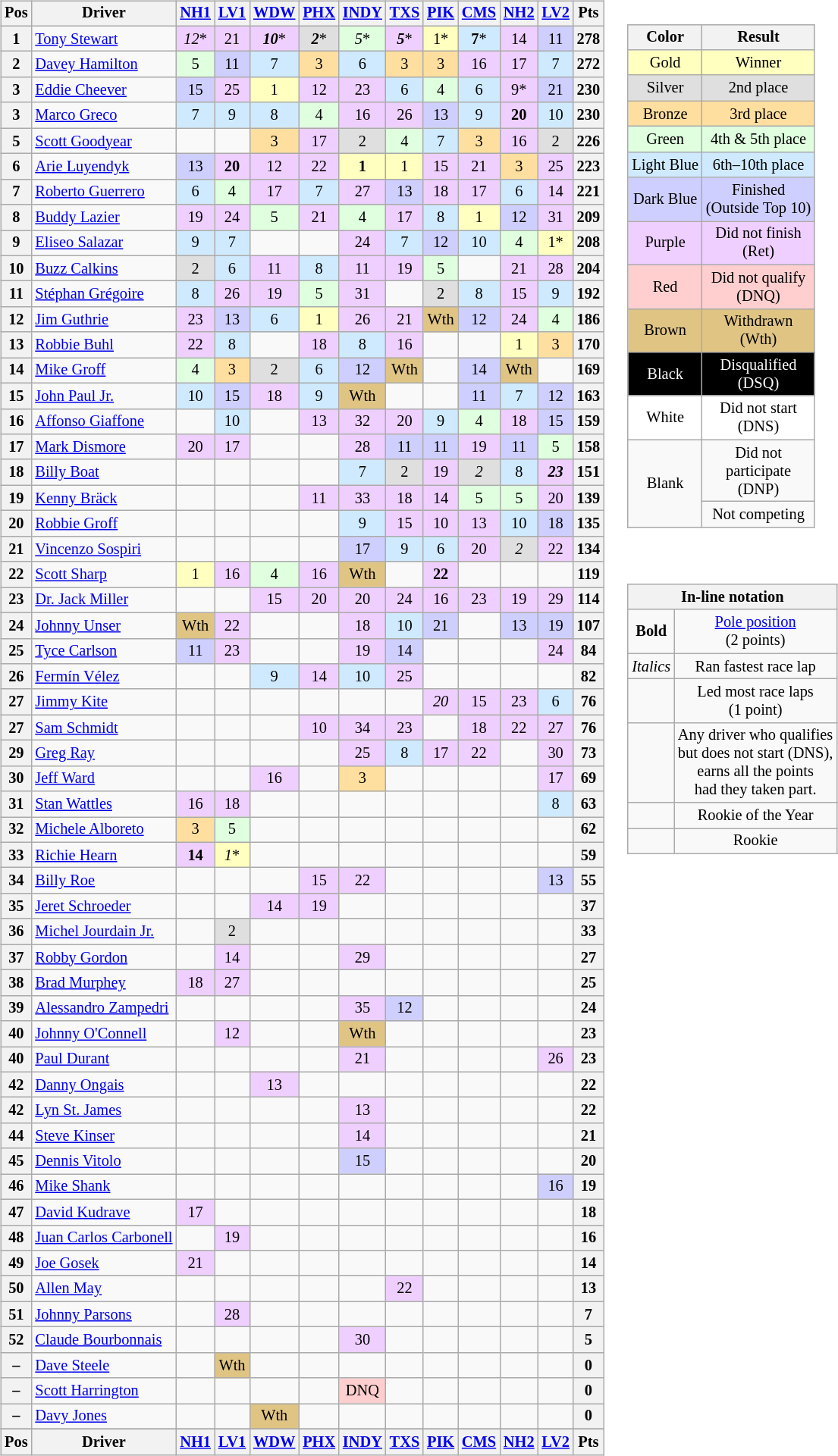<table>
<tr>
<td><br><table class="wikitable" style="font-size: 85%">
<tr valign="top">
<th valign="middle">Pos</th>
<th valign="middle">Driver</th>
<th><a href='#'>NH1</a><br></th>
<th><a href='#'>LV1</a><br></th>
<th><a href='#'>WDW</a><br></th>
<th><a href='#'>PHX</a><br></th>
<th><a href='#'>INDY</a><br></th>
<th><a href='#'>TXS</a><br></th>
<th><a href='#'>PIK</a><br></th>
<th><a href='#'>CMS</a><br></th>
<th><a href='#'>NH2</a><br></th>
<th><a href='#'>LV2</a><br></th>
<th valign="middle">Pts</th>
</tr>
<tr>
<th>1</th>
<td> <a href='#'>Tony Stewart</a></td>
<td style="background:#EFCFFF;" align=center><em>12</em>*</td>
<td style="background:#EFCFFF;" align=center>21</td>
<td style="background:#EFCFFF;" align=center><strong><em>10</em></strong>*</td>
<td style="background:#DFDFDF;" align=center><strong><em>2</em></strong>*</td>
<td style="background:#DFFFDF;" align=center><em>5</em>*</td>
<td style="background:#EFCFFF;" align=center><strong><em>5</em></strong>*</td>
<td style="background:#FFFFBF;" align=center>1*</td>
<td style="background:#CFEAFF;" align=center><strong>7</strong>*</td>
<td style="background:#EFCFFF;" align=center>14</td>
<td style="background:#CFCFFF;" align=center>11</td>
<th>278</th>
</tr>
<tr>
<th>2</th>
<td> <a href='#'>Davey Hamilton</a></td>
<td style="background:#DFFFDF;" align=center>5</td>
<td style="background:#CFCFFF;" align=center>11</td>
<td style="background:#CFEAFF;" align=center>7</td>
<td style="background:#FFDF9F;" align=center>3</td>
<td style="background:#CFEAFF;" align=center>6</td>
<td style="background:#FFDF9F;" align=center>3</td>
<td style="background:#FFDF9F;" align=center>3</td>
<td style="background:#EFCFFF;" align=center>16</td>
<td style="background:#EFCFFF;" align=center>17</td>
<td style="background:#CFEAFF;" align=center>7</td>
<th>272</th>
</tr>
<tr>
<th>3</th>
<td> <a href='#'>Eddie Cheever</a></td>
<td style="background:#CFCFFF;" align=center>15</td>
<td style="background:#EFCFFF;" align=center>25</td>
<td style="background:#FFFFBF;" align=center>1</td>
<td style="background:#EFCFFF;" align=center>12</td>
<td style="background:#EFCFFF;" align=center>23</td>
<td style="background:#CFEAFF;" align=center>6</td>
<td style="background:#DFFFDF;" align=center>4</td>
<td style="background:#CFEAFF;" align=center>6</td>
<td style="background:#EFCFFF;" align=center>9*</td>
<td style="background:#CFCFFF;" align=center>21</td>
<th>230</th>
</tr>
<tr>
<th>3</th>
<td> <a href='#'>Marco Greco</a></td>
<td style="background:#CFEAFF;" align=center>7</td>
<td style="background:#CFEAFF;" align=center>9</td>
<td style="background:#CFEAFF;" align=center>8</td>
<td style="background:#DFFFDF;" align=center>4</td>
<td style="background:#EFCFFF;" align=center>16</td>
<td style="background:#EFCFFF;" align=center>26</td>
<td style="background:#CFCFFF;" align=center>13</td>
<td style="background:#CFEAFF;" align=center>9</td>
<td style="background:#EFCFFF;" align=center><strong>20</strong></td>
<td style="background:#CFEAFF;" align=center>10</td>
<th>230</th>
</tr>
<tr>
<th>5</th>
<td> <a href='#'>Scott Goodyear</a></td>
<td></td>
<td></td>
<td style="background:#FFDF9F;" align=center>3</td>
<td style="background:#EFCFFF;" align=center>17</td>
<td style="background:#DFDFDF;" align=center>2</td>
<td style="background:#DFFFDF;" align=center>4</td>
<td style="background:#CFEAFF;" align=center>7</td>
<td style="background:#FFDF9F;" align=center>3</td>
<td style="background:#EFCFFF;" align=center>16</td>
<td style="background:#DFDFDF;" align=center>2</td>
<th>226</th>
</tr>
<tr>
<th>6</th>
<td> <a href='#'>Arie Luyendyk</a></td>
<td style="background:#CFCFFF;" align=center>13</td>
<td style="background:#EFCFFF;" align=center><strong>20</strong></td>
<td style="background:#EFCFFF;" align=center>12</td>
<td style="background:#EFCFFF;" align=center>22</td>
<td style="background:#FFFFBF;" align=center><strong>1</strong></td>
<td style="background:#FFFFBF;" align=center>1</td>
<td style="background:#EFCFFF;" align=center>15</td>
<td style="background:#EFCFFF;" align=center>21</td>
<td style="background:#FFDF9F;" align=center>3</td>
<td style="background:#EFCFFF;" align=center>25</td>
<th>223</th>
</tr>
<tr>
<th>7</th>
<td> <a href='#'>Roberto Guerrero</a></td>
<td style="background:#CFEAFF;" align=center>6</td>
<td style="background:#DFFFDF;" align=center>4</td>
<td style="background:#EFCFFF;" align=center>17</td>
<td style="background:#CFEAFF;" align=center>7</td>
<td style="background:#EFCFFF;" align=center>27</td>
<td style="background:#CFCFFF;" align=center>13</td>
<td style="background:#EFCFFF;" align=center>18</td>
<td style="background:#EFCFFF;" align=center>17</td>
<td style="background:#CFEAFF;" align=center>6</td>
<td style="background:#EFCFFF;" align=center>14</td>
<th>221</th>
</tr>
<tr>
<th>8</th>
<td> <a href='#'>Buddy Lazier</a></td>
<td style="background:#EFCFFF;" align=center>19</td>
<td style="background:#EFCFFF;" align=center>24</td>
<td style="background:#DFFFDF;" align=center>5</td>
<td style="background:#EFCFFF;" align=center>21</td>
<td style="background:#DFFFDF;" align=center>4</td>
<td style="background:#EFCFFF;" align=center>17</td>
<td style="background:#CFEAFF;" align=center>8</td>
<td style="background:#FFFFBF;" align=center>1</td>
<td style="background:#CFCFFF;" align=center>12</td>
<td style="background:#EFCFFF;" align=center>31</td>
<th>209</th>
</tr>
<tr>
<th>9</th>
<td> <a href='#'>Eliseo Salazar</a></td>
<td style="background:#CFEAFF;" align=center>9</td>
<td style="background:#CFEAFF;" align=center>7</td>
<td></td>
<td></td>
<td style="background:#EFCFFF;" align=center>24</td>
<td style="background:#CFEAFF;" align=center>7</td>
<td style="background:#CFCFFF;" align=center>12</td>
<td style="background:#CFEAFF;" align=center>10</td>
<td style="background:#DFFFDF;" align=center>4</td>
<td style="background:#FFFFBF;" align=center>1*</td>
<th>208</th>
</tr>
<tr>
<th>10</th>
<td> <a href='#'>Buzz Calkins</a></td>
<td style="background:#DFDFDF;" align=center>2</td>
<td style="background:#CFEAFF;" align=center>6</td>
<td style="background:#EFCFFF;" align=center>11</td>
<td style="background:#CFEAFF;" align=center>8</td>
<td style="background:#EFCFFF;" align=center>11</td>
<td style="background:#EFCFFF;" align=center>19</td>
<td style="background:#DFFFDF;" align=center>5</td>
<td></td>
<td style="background:#EFCFFF;" align=center>21</td>
<td style="background:#EFCFFF;" align=center>28</td>
<th>204</th>
</tr>
<tr>
<th>11</th>
<td> <a href='#'>Stéphan Grégoire</a></td>
<td style="background:#CFEAFF;" align=center>8</td>
<td style="background:#EFCFFF;" align=center>26</td>
<td style="background:#EFCFFF;" align=center>19</td>
<td style="background:#DFFFDF;" align=center>5</td>
<td style="background:#EFCFFF;" align=center>31</td>
<td></td>
<td style="background:#DFDFDF;" align=center>2</td>
<td style="background:#CFEAFF;" align=center>8</td>
<td style="background:#EFCFFF;" align=center>15</td>
<td style="background:#CFEAFF;" align=center>9</td>
<th>192</th>
</tr>
<tr>
<th>12</th>
<td> <a href='#'>Jim Guthrie</a> </td>
<td style="background:#EFCFFF;" align=center>23</td>
<td style="background:#CFCFFF;" align=center>13</td>
<td style="background:#CFEAFF;" align=center>6</td>
<td style="background:#FFFFBF;" align=center>1</td>
<td style="background:#EFCFFF;" align=center>26</td>
<td style="background:#EFCFFF;" align=center>21</td>
<td style="background:#DFC484;" align=center>Wth</td>
<td style="background:#CFCFFF;" align=center>12</td>
<td style="background:#EFCFFF;" align=center>24</td>
<td style="background:#DFFFDF;" align=center>4</td>
<th>186</th>
</tr>
<tr>
<th>13</th>
<td> <a href='#'>Robbie Buhl</a></td>
<td style="background:#EFCFFF;" align=center>22</td>
<td style="background:#CFEAFF;" align=center>8</td>
<td></td>
<td style="background:#EFCFFF;" align=center>18</td>
<td style="background:#CFEAFF;" align=center>8</td>
<td style="background:#EFCFFF;" align=center>16</td>
<td></td>
<td></td>
<td style="background:#FFFFBF;" align=center>1</td>
<td style="background:#FFDF9F;" align=center>3</td>
<th>170</th>
</tr>
<tr>
<th>14</th>
<td> <a href='#'>Mike Groff</a></td>
<td style="background:#DFFFDF;" align=center>4</td>
<td style="background:#FFDF9F;" align=center>3</td>
<td style="background:#DFDFDF;" align=center>2</td>
<td style="background:#CFEAFF;" align=center>6</td>
<td style="background:#CFCFFF;" align=center>12</td>
<td style="background:#DFC484;" align=center>Wth</td>
<td></td>
<td style="background:#CFCFFF;" align=center>14</td>
<td style="background:#DFC484;" align=center>Wth</td>
<td></td>
<th>169</th>
</tr>
<tr>
<th>15</th>
<td> <a href='#'>John Paul Jr.</a></td>
<td style="background:#CFEAFF;" align=center>10</td>
<td style="background:#CFCFFF;" align=center>15</td>
<td style="background:#EFCFFF;" align=center>18</td>
<td style="background:#CFEAFF;" align=center>9</td>
<td style="background:#DFC484;" align=center>Wth</td>
<td></td>
<td></td>
<td style="background:#CFCFFF;" align=center>11</td>
<td style="background:#CFEAFF;" align=center>7</td>
<td style="background:#CFCFFF;" align=center>12</td>
<th>163</th>
</tr>
<tr>
<th>16</th>
<td> <a href='#'>Affonso Giaffone</a> </td>
<td></td>
<td style="background:#CFEAFF;" align=center>10</td>
<td></td>
<td style="background:#EFCFFF;" align=center>13</td>
<td style="background:#EFCFFF;" align=center>32</td>
<td style="background:#EFCFFF;" align=center>20</td>
<td style="background:#CFEAFF;" align=center>9</td>
<td style="background:#DFFFDF;" align=center>4</td>
<td style="background:#EFCFFF;" align=center>18</td>
<td style="background:#CFCFFF;" align=center>15</td>
<th>159</th>
</tr>
<tr>
<th>17</th>
<td> <a href='#'>Mark Dismore</a></td>
<td style="background:#EFCFFF;" align=center>20</td>
<td style="background:#EFCFFF;" align=center>17</td>
<td></td>
<td></td>
<td style="background:#EFCFFF;" align=center>28</td>
<td style="background:#CFCFFF;" align=center>11</td>
<td style="background:#CFCFFF;" align=center>11</td>
<td style="background:#EFCFFF;" align=center>19</td>
<td style="background:#CFCFFF;" align=center>11</td>
<td style="background:#DFFFDF;" align=center>5</td>
<th>158</th>
</tr>
<tr>
<th>18</th>
<td> <a href='#'>Billy Boat</a> </td>
<td></td>
<td></td>
<td></td>
<td></td>
<td style="background:#CFEAFF;" align=center>7</td>
<td style="background:#DFDFDF;" align=center>2</td>
<td style="background:#EFCFFF;" align=center>19</td>
<td style="background:#DFDFDF;" align=center><em>2</em></td>
<td style="background:#CFEAFF;" align=center>8</td>
<td style="background:#EFCFFF;" align=center><strong><em>23</em></strong></td>
<th>151</th>
</tr>
<tr>
<th>19</th>
<td> <a href='#'>Kenny Bräck</a> </td>
<td></td>
<td></td>
<td></td>
<td style="background:#EFCFFF;" align=center>11</td>
<td style="background:#EFCFFF;" align=center>33</td>
<td style="background:#EFCFFF;" align=center>18</td>
<td style="background:#EFCFFF;" align=center>14</td>
<td style="background:#DFFFDF;" align=center>5</td>
<td style="background:#DFFFDF;" align=center>5</td>
<td style="background:#EFCFFF;" align=center>20</td>
<th>139</th>
</tr>
<tr>
<th>20</th>
<td> <a href='#'>Robbie Groff</a> </td>
<td></td>
<td></td>
<td></td>
<td></td>
<td style="background:#CFEAFF;" align=center>9</td>
<td style="background:#EFCFFF;" align=center>15</td>
<td style="background:#EFCFFF;" align=center>10</td>
<td style="background:#EFCFFF;" align=center>13</td>
<td style="background:#CFEAFF;" align=center>10</td>
<td style="background:#CFCFFF;" align=center>18</td>
<th>135</th>
</tr>
<tr>
<th>21</th>
<td> <a href='#'>Vincenzo Sospiri</a> </td>
<td></td>
<td></td>
<td></td>
<td></td>
<td style="background:#CFCFFF;" align=center>17</td>
<td style="background:#CFEAFF;" align=center>9</td>
<td style="background:#CFEAFF;" align=center>6</td>
<td style="background:#EFCFFF;" align=center>20</td>
<td style="background:#DFDFDF;" align=center><em>2</em></td>
<td style="background:#EFCFFF;" align=center>22</td>
<th>134</th>
</tr>
<tr>
<th>22</th>
<td> <a href='#'>Scott Sharp</a></td>
<td style="background:#FFFFBF;" align=center>1</td>
<td style="background:#EFCFFF;" align=center>16</td>
<td style="background:#DFFFDF;" align=center>4</td>
<td style="background:#EFCFFF;" align=center>16</td>
<td style="background:#DFC484;" align=center>Wth</td>
<td></td>
<td style="background:#EFCFFF;" align=center><strong>22</strong></td>
<td></td>
<td></td>
<td></td>
<th>119</th>
</tr>
<tr>
<th>23</th>
<td> <a href='#'>Dr. Jack Miller</a> </td>
<td></td>
<td></td>
<td style="background:#EFCFFF;" align=center>15</td>
<td style="background:#EFCFFF;" align=center>20</td>
<td style="background:#EFCFFF;" align=center>20</td>
<td style="background:#EFCFFF;" align=center>24</td>
<td style="background:#EFCFFF;" align=center>16</td>
<td style="background:#EFCFFF;" align=center>23</td>
<td style="background:#EFCFFF;" align=center>19</td>
<td style="background:#EFCFFF;" align=center>29</td>
<th>114</th>
</tr>
<tr>
<th>24</th>
<td> <a href='#'>Johnny Unser</a></td>
<td style="background:#DFC484;" align=center>Wth</td>
<td style="background:#EFCFFF;" align=center>22</td>
<td></td>
<td></td>
<td style="background:#EFCFFF;" align=center>18</td>
<td style="background:#CFEAFF;" align=center>10</td>
<td style="background:#CFCFFF;" align=center>21</td>
<td></td>
<td style="background:#CFCFFF;" align=center>13</td>
<td style="background:#CFCFFF;" align=center>19</td>
<th>107</th>
</tr>
<tr>
<th>25</th>
<td> <a href='#'>Tyce Carlson</a> </td>
<td style="background:#CFCFFF;" align=center>11</td>
<td style="background:#EFCFFF;" align=center>23</td>
<td></td>
<td></td>
<td style="background:#EFCFFF;" align=center>19</td>
<td style="background:#CFCFFF;" align=center>14</td>
<td></td>
<td></td>
<td></td>
<td style="background:#EFCFFF;" align=center>24</td>
<th>84</th>
</tr>
<tr>
<th>26</th>
<td> <a href='#'>Fermín Vélez</a> </td>
<td></td>
<td></td>
<td style="background:#CFEAFF;" align=center>9</td>
<td style="background:#EFCFFF;" align=center>14</td>
<td style="background:#CFEAFF;" align=center>10</td>
<td style="background:#EFCFFF;" align=center>25</td>
<td></td>
<td></td>
<td></td>
<td></td>
<th>82</th>
</tr>
<tr>
<th>27</th>
<td> <a href='#'>Jimmy Kite</a> </td>
<td></td>
<td></td>
<td></td>
<td></td>
<td></td>
<td></td>
<td style="background:#EFCFFF;" align=center><em>20</em></td>
<td style="background:#EFCFFF;" align=center>15</td>
<td style="background:#EFCFFF;" align=center>23</td>
<td style="background:#CFEAFF;" align=center>6</td>
<th>76</th>
</tr>
<tr>
<th>27</th>
<td> <a href='#'>Sam Schmidt</a> </td>
<td></td>
<td></td>
<td></td>
<td style="background:#EFCFFF;" align=center>10</td>
<td style="background:#EFCFFF;" align=center>34</td>
<td style="background:#EFCFFF;" align=center>23</td>
<td></td>
<td style="background:#EFCFFF;" align=center>18</td>
<td style="background:#EFCFFF;" align=center>22</td>
<td style="background:#EFCFFF;" align=center>27</td>
<th>76</th>
</tr>
<tr>
<th>29</th>
<td> <a href='#'>Greg Ray</a> </td>
<td></td>
<td></td>
<td></td>
<td></td>
<td style="background:#EFCFFF;" align=center>25</td>
<td style="background:#CFEAFF;" align=center>8</td>
<td style="background:#EFCFFF;" align=center>17</td>
<td style="background:#EFCFFF;" align=center>22</td>
<td></td>
<td style="background:#EFCFFF;" align=center>30</td>
<th>73</th>
</tr>
<tr>
<th>30</th>
<td> <a href='#'>Jeff Ward</a> </td>
<td></td>
<td></td>
<td style="background:#EFCFFF;" align=center>16</td>
<td></td>
<td style="background:#FFDF9F;" align=center>3</td>
<td></td>
<td></td>
<td></td>
<td></td>
<td style="background:#EFCFFF;" align=center>17</td>
<th>69</th>
</tr>
<tr>
<th>31</th>
<td> <a href='#'>Stan Wattles</a> </td>
<td style="background:#EFCFFF;" align=center>16</td>
<td style="background:#EFCFFF;" align=center>18</td>
<td></td>
<td></td>
<td></td>
<td></td>
<td></td>
<td></td>
<td></td>
<td style="background:#CFEAFF;" align=center>8</td>
<th>63</th>
</tr>
<tr>
<th>32</th>
<td> <a href='#'>Michele Alboreto</a></td>
<td style="background:#FFDF9F;" align=center>3</td>
<td style="background:#DFFFDF;" align=center>5</td>
<td></td>
<td></td>
<td></td>
<td></td>
<td></td>
<td></td>
<td></td>
<td></td>
<th>62</th>
</tr>
<tr>
<th>33</th>
<td> <a href='#'>Richie Hearn</a></td>
<td style="background:#EFCFFF;" align=center><strong>14</strong></td>
<td style="background:#FFFFBF;" align=center><em>1</em>*</td>
<td></td>
<td></td>
<td></td>
<td></td>
<td></td>
<td></td>
<td></td>
<td></td>
<th>59</th>
</tr>
<tr>
<th>34</th>
<td> <a href='#'>Billy Roe</a> </td>
<td></td>
<td></td>
<td></td>
<td style="background:#EFCFFF;" align=center>15</td>
<td style="background:#EFCFFF;" align=center>22</td>
<td></td>
<td></td>
<td></td>
<td></td>
<td style="background:#CFCFFF;" align=center>13</td>
<th>55</th>
</tr>
<tr>
<th>35</th>
<td> <a href='#'>Jeret Schroeder</a> </td>
<td></td>
<td></td>
<td style="background:#EFCFFF;" align=center>14</td>
<td style="background:#EFCFFF;" align=center>19</td>
<td></td>
<td></td>
<td></td>
<td></td>
<td></td>
<td></td>
<th>37</th>
</tr>
<tr>
<th>36</th>
<td> <a href='#'>Michel Jourdain Jr.</a></td>
<td></td>
<td style="background:#DFDFDF;" align=center>2</td>
<td></td>
<td></td>
<td></td>
<td></td>
<td></td>
<td></td>
<td></td>
<td></td>
<th>33</th>
</tr>
<tr>
<th>37</th>
<td> <a href='#'>Robby Gordon</a></td>
<td></td>
<td style="background:#EFCFFF;" align=center>14</td>
<td></td>
<td></td>
<td style="background:#EFCFFF;" align=center>29</td>
<td></td>
<td></td>
<td></td>
<td></td>
<td></td>
<th>27</th>
</tr>
<tr>
<th>38</th>
<td> <a href='#'>Brad Murphey</a> </td>
<td style="background:#EFCFFF;" align=center>18</td>
<td style="background:#EFCFFF;" align=center>27</td>
<td></td>
<td></td>
<td></td>
<td></td>
<td></td>
<td></td>
<td></td>
<td></td>
<th>25</th>
</tr>
<tr>
<th>39</th>
<td> <a href='#'>Alessandro Zampedri</a></td>
<td></td>
<td></td>
<td></td>
<td></td>
<td style="background:#EFCFFF;" align=center>35</td>
<td style="background:#CFCFFF;" align=center>12</td>
<td></td>
<td></td>
<td></td>
<td></td>
<th>24</th>
</tr>
<tr>
<th>40</th>
<td> <a href='#'>Johnny O'Connell</a></td>
<td></td>
<td style="background:#EFCFFF;" align=center>12</td>
<td></td>
<td></td>
<td style="background:#DFC484;" align=center>Wth</td>
<td></td>
<td></td>
<td></td>
<td></td>
<td></td>
<th>23</th>
</tr>
<tr>
<th>40</th>
<td> <a href='#'>Paul Durant</a> </td>
<td></td>
<td></td>
<td></td>
<td></td>
<td style="background:#EFCFFF;" align=center>21</td>
<td></td>
<td></td>
<td></td>
<td></td>
<td style="background:#EFCFFF;" align=center>26</td>
<th>23</th>
</tr>
<tr>
<th>42</th>
<td> <a href='#'>Danny Ongais</a></td>
<td></td>
<td></td>
<td style="background:#EFCFFF;" align=center>13</td>
<td></td>
<td></td>
<td></td>
<td></td>
<td></td>
<td></td>
<td></td>
<th>22</th>
</tr>
<tr>
<th>42</th>
<td> <a href='#'>Lyn St. James</a></td>
<td></td>
<td></td>
<td></td>
<td></td>
<td style="background:#EFCFFF;" align=center>13</td>
<td></td>
<td></td>
<td></td>
<td></td>
<td></td>
<th>22</th>
</tr>
<tr>
<th>44</th>
<td> <a href='#'>Steve Kinser</a> </td>
<td></td>
<td></td>
<td></td>
<td></td>
<td style="background:#EFCFFF;" align=center>14</td>
<td></td>
<td></td>
<td></td>
<td></td>
<td></td>
<th>21</th>
</tr>
<tr>
<th>45</th>
<td> <a href='#'>Dennis Vitolo</a></td>
<td></td>
<td></td>
<td></td>
<td></td>
<td style="background:#CFCFFF;" align=center>15</td>
<td></td>
<td></td>
<td></td>
<td></td>
<td></td>
<th>20</th>
</tr>
<tr>
<th>46</th>
<td> <a href='#'>Mike Shank</a> </td>
<td></td>
<td></td>
<td></td>
<td></td>
<td></td>
<td></td>
<td></td>
<td></td>
<td></td>
<td style="background:#CFCFFF;" align=center>16</td>
<th>19</th>
</tr>
<tr>
<th>47</th>
<td> <a href='#'>David Kudrave</a></td>
<td style="background:#EFCFFF;" align=center>17</td>
<td></td>
<td></td>
<td></td>
<td></td>
<td></td>
<td></td>
<td></td>
<td></td>
<td></td>
<th>18</th>
</tr>
<tr>
<th>48</th>
<td> <a href='#'>Juan Carlos Carbonell</a> </td>
<td></td>
<td style="background:#EFCFFF;" align=center>19</td>
<td></td>
<td></td>
<td></td>
<td></td>
<td></td>
<td></td>
<td></td>
<td></td>
<th>16</th>
</tr>
<tr>
<th>49</th>
<td> <a href='#'>Joe Gosek</a> </td>
<td style="background:#EFCFFF;" align=center>21</td>
<td></td>
<td></td>
<td></td>
<td></td>
<td></td>
<td></td>
<td></td>
<td></td>
<td></td>
<th>14</th>
</tr>
<tr>
<th>50</th>
<td> <a href='#'>Allen May</a> </td>
<td></td>
<td></td>
<td></td>
<td></td>
<td></td>
<td style="background:#EFCFFF;" align=center>22</td>
<td></td>
<td></td>
<td></td>
<td></td>
<th>13</th>
</tr>
<tr>
<th>51</th>
<td> <a href='#'>Johnny Parsons</a></td>
<td></td>
<td style="background:#EFCFFF;" align=center>28</td>
<td></td>
<td></td>
<td></td>
<td></td>
<td></td>
<td></td>
<td></td>
<td></td>
<th>7</th>
</tr>
<tr>
<th>52</th>
<td> <a href='#'>Claude Bourbonnais</a></td>
<td></td>
<td></td>
<td></td>
<td></td>
<td style="background:#EFCFFF;" align=center>30</td>
<td></td>
<td></td>
<td></td>
<td></td>
<td></td>
<th>5</th>
</tr>
<tr>
<th>–</th>
<td> <a href='#'>Dave Steele</a> </td>
<td></td>
<td style="background:#DFC484;" align=center>Wth</td>
<td></td>
<td></td>
<td></td>
<td></td>
<td></td>
<td></td>
<td></td>
<td></td>
<th>0</th>
</tr>
<tr>
<th>–</th>
<td> <a href='#'>Scott Harrington</a> </td>
<td></td>
<td></td>
<td></td>
<td></td>
<td style="background:#FFCFCF;" align=center>DNQ</td>
<td></td>
<td></td>
<td></td>
<td></td>
<td></td>
<th>0</th>
</tr>
<tr>
<th>–</th>
<td> <a href='#'>Davy Jones</a></td>
<td></td>
<td></td>
<td style="background:#DFC484;" align=center>Wth</td>
<td></td>
<td></td>
<td></td>
<td></td>
<td></td>
<td></td>
<td></td>
<th>0</th>
</tr>
<tr>
</tr>
<tr valign="top">
<th valign="middle">Pos</th>
<th valign="middle">Driver</th>
<th><a href='#'>NH1</a><br></th>
<th><a href='#'>LV1</a><br></th>
<th><a href='#'>WDW</a><br></th>
<th><a href='#'>PHX</a><br></th>
<th><a href='#'>INDY</a><br></th>
<th><a href='#'>TXS</a><br></th>
<th><a href='#'>PIK</a><br></th>
<th><a href='#'>CMS</a><br></th>
<th><a href='#'>NH2</a><br></th>
<th><a href='#'>LV2</a><br></th>
<th valign="middle">Pts</th>
</tr>
</table>
</td>
<td valign="top"><br><table>
<tr>
<td><br><table style="margin-right:0; font-size:85%; text-align:center;" class="wikitable">
<tr>
<th>Color</th>
<th>Result</th>
</tr>
<tr style="background:#FFFFBF;">
<td>Gold</td>
<td>Winner</td>
</tr>
<tr style="background:#DFDFDF;">
<td>Silver</td>
<td>2nd place</td>
</tr>
<tr style="background:#FFDF9F;">
<td>Bronze</td>
<td>3rd place</td>
</tr>
<tr style="background:#DFFFDF;">
<td>Green</td>
<td>4th & 5th place</td>
</tr>
<tr style="background:#CFEAFF;">
<td>Light Blue</td>
<td>6th–10th place</td>
</tr>
<tr style="background:#CFCFFF;">
<td>Dark Blue</td>
<td>Finished<br>(Outside Top 10)</td>
</tr>
<tr style="background:#EFCFFF;">
<td>Purple</td>
<td>Did not finish<br>(Ret)</td>
</tr>
<tr style="background:#FFCFCF;">
<td>Red</td>
<td>Did not qualify<br>(DNQ)</td>
</tr>
<tr style="background:#DFC484;">
<td>Brown</td>
<td>Withdrawn<br>(Wth)</td>
</tr>
<tr style="background:#000000; color:white">
<td>Black</td>
<td>Disqualified<br>(DSQ)</td>
</tr>
<tr style="background:#FFFFFF;">
<td rowspan="1">White</td>
<td>Did not start<br>(DNS)</td>
</tr>
<tr>
<td rowspan=2>Blank</td>
<td>Did not<br>participate<br>(DNP)</td>
</tr>
<tr>
<td>Not competing</td>
</tr>
</table>
</td>
</tr>
<tr>
<td><br><table style="margin-right:0; font-size:85%; text-align:center;" class="wikitable">
<tr>
<th align=center colspan=2><strong>In-line notation</strong></th>
</tr>
<tr>
<td align=center><strong>Bold</strong></td>
<td align=center><a href='#'>Pole position</a><br>(2 points)</td>
</tr>
<tr>
<td align=center><em>Italics</em></td>
<td align=center>Ran fastest race lap</td>
</tr>
<tr>
<td align=center></td>
<td align=center>Led most race laps<br>(1 point)</td>
</tr>
<tr>
<td align=center></td>
<td align=center>Any driver who qualifies<br>but does not start (DNS),<br>earns all the points<br>had they taken part.</td>
</tr>
<tr>
<td style="text-align:center"></td>
<td align=center>Rookie of the Year</td>
</tr>
<tr>
<td style="text-align:center"></td>
<td align=center>Rookie</td>
</tr>
</table>
</td>
</tr>
</table>
</td>
</tr>
</table>
